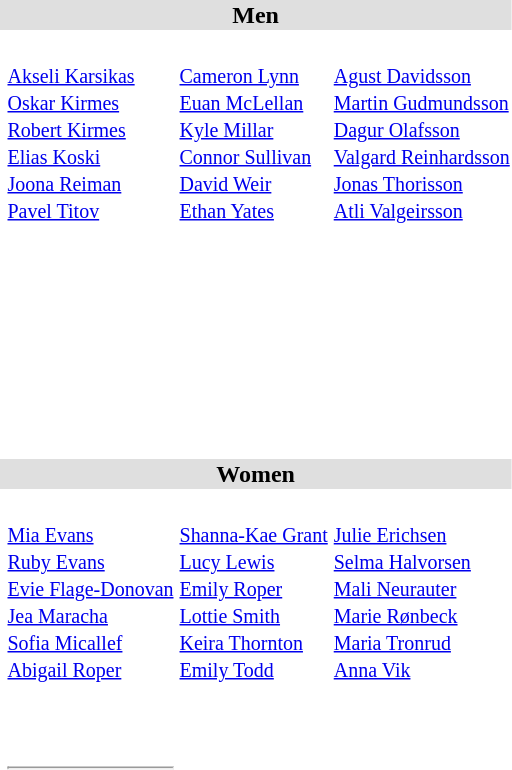<table>
<tr style="background:#dfdfdf;">
<td colspan="4" style="text-align:center;"><strong>Men</strong></td>
</tr>
<tr>
<th scope=row style="text-align:left"><br></th>
<td> <br><small> <a href='#'>Akseli Karsikas</a> <br> <a href='#'>Oskar Kirmes</a> <br> <a href='#'>Robert Kirmes</a> <br> <a href='#'>Elias Koski</a> <br> <a href='#'>Joona Reiman</a> <br> <a href='#'>Pavel Titov</a> </small></td>
<td> <br><small> <a href='#'>Cameron Lynn</a> <br> <a href='#'>Euan McLellan</a> <br> <a href='#'>Kyle Millar</a> <br> <a href='#'>Connor Sullivan</a> <br> <a href='#'>David Weir</a> <br> <a href='#'>Ethan Yates</a> </small></td>
<td> <br><small> <a href='#'>Agust Davidsson</a> <br> <a href='#'>Martin Gudmundsson</a> <br> <a href='#'>Dagur Olafsson</a> <br> <a href='#'>Valgard Reinhardsson</a> <br> <a href='#'>Jonas Thorisson</a> <br> <a href='#'>Atli Valgeirsson</a> </small></td>
</tr>
<tr>
<th scope=row style="text-align:left"><br></th>
<td></td>
<td></td>
<td></td>
</tr>
<tr>
<th scope=row style="text-align:left"><br></th>
<td></td>
<td></td>
<td></td>
</tr>
<tr>
<th scope=row style="text-align:left"><br></th>
<td></td>
<td></td>
<td></td>
</tr>
<tr>
<th scope=row style="text-align:left"><br></th>
<td></td>
<td></td>
<td></td>
</tr>
<tr>
<th scope=row style="text-align:left"><br></th>
<td></td>
<td></td>
<td></td>
</tr>
<tr>
<th scope=row style="text-align:left"><br></th>
<td></td>
<td></td>
<td></td>
</tr>
<tr>
<th scope=row style="text-align:left"><br></th>
<td></td>
<td></td>
<td></td>
</tr>
<tr style="background:#dfdfdf;">
<td colspan="4" style="text-align:center;"><strong>Women</strong></td>
</tr>
<tr>
<th scope=row style="text-align:left"><br></th>
<td> <br><small> <a href='#'>Mia Evans</a> <br> <a href='#'>Ruby Evans</a> <br> <a href='#'>Evie Flage-Donovan</a> <br> <a href='#'>Jea Maracha</a> <br> <a href='#'>Sofia Micallef</a> <br> <a href='#'>Abigail Roper</a> </small></td>
<td> <br><small> <a href='#'>Shanna-Kae Grant</a> <br> <a href='#'>Lucy Lewis</a> <br> <a href='#'>Emily Roper</a> <br> <a href='#'>Lottie Smith</a> <br> <a href='#'>Keira Thornton</a> <br> <a href='#'>Emily Todd</a> </small></td>
<td> <br><small> <a href='#'>Julie Erichsen</a> <br> <a href='#'>Selma Halvorsen</a> <br> <a href='#'>Mali Neurauter</a> <br> <a href='#'>Marie Rønbeck</a> <br> <a href='#'>Maria Tronrud</a> <br> <a href='#'>Anna Vik</a> </small></td>
</tr>
<tr>
<th scope=row style="text-align:left"><br></th>
<td></td>
<td></td>
<td></td>
</tr>
<tr>
<th scope=row style="text-align:left"><br></th>
<td></td>
<td></td>
<td></td>
</tr>
<tr>
<th scope=row style="text-align:left"><br></th>
<td><hr></td>
<td></td>
<td></td>
</tr>
<tr>
<th scope=row style="text-align:left"><br></th>
<td></td>
<td></td>
<td></td>
</tr>
<tr>
<th scope=row style="text-align:left"><br></th>
<td></td>
<td></td>
<td></td>
</tr>
</table>
